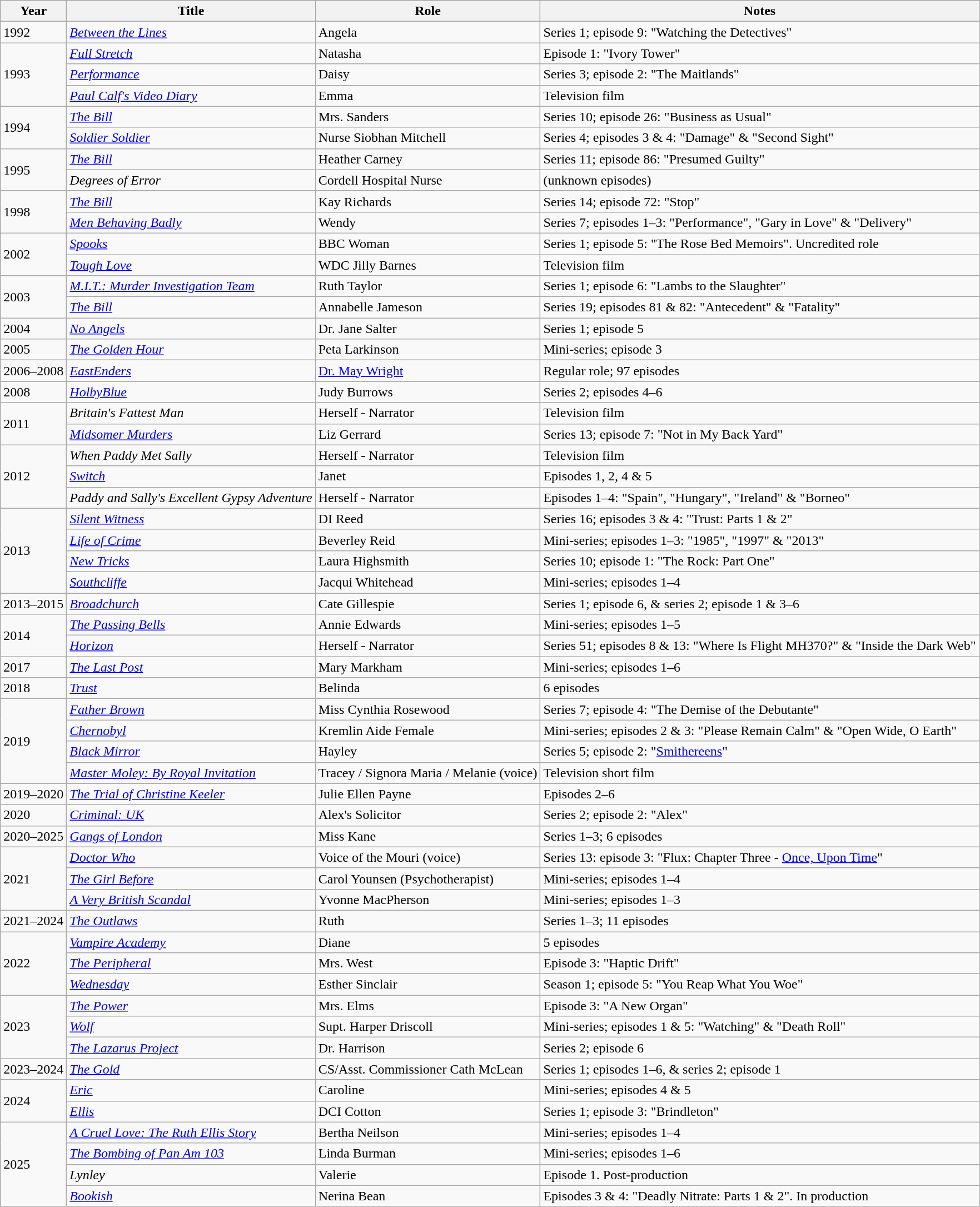<table class="wikitable sortable">
<tr>
<th>Year</th>
<th>Title</th>
<th>Role</th>
<th>Notes</th>
</tr>
<tr>
<td>1992</td>
<td><em><a href='#'>Between the Lines</a></em></td>
<td>Angela</td>
<td>Series 1; episode 9: "Watching the Detectives"</td>
</tr>
<tr>
<td rowspan="3">1993</td>
<td><em><a href='#'>Full Stretch</a></em></td>
<td>Natasha</td>
<td>Episode 1: "Ivory Tower"</td>
</tr>
<tr>
<td><em><a href='#'>Performance</a></em></td>
<td>Daisy</td>
<td>Series 3; episode 2: "The Maitlands"</td>
</tr>
<tr>
<td><em><a href='#'>Paul Calf's Video Diary</a></em></td>
<td>Emma</td>
<td>Television film</td>
</tr>
<tr>
<td rowspan="2">1994</td>
<td><em><a href='#'>The Bill</a></em></td>
<td>Mrs. Sanders</td>
<td>Series 10; episode 26: "Business as Usual"</td>
</tr>
<tr>
<td><em><a href='#'>Soldier Soldier</a></em></td>
<td>Nurse Siobhan Mitchell</td>
<td>Series 4; episodes 3 & 4: "Damage" & "Second Sight"</td>
</tr>
<tr>
<td rowspan="2">1995</td>
<td><em><a href='#'>The Bill</a></em></td>
<td>Heather Carney</td>
<td>Series 11; episode 86: "Presumed Guilty"</td>
</tr>
<tr>
<td><em>Degrees of Error</em></td>
<td>Cordell Hospital Nurse</td>
<td>(unknown episodes)</td>
</tr>
<tr>
<td rowspan="2">1998</td>
<td><em><a href='#'>The Bill</a></em></td>
<td>Kay Richards</td>
<td>Series 14; episode 72: "Stop"</td>
</tr>
<tr>
<td><em><a href='#'>Men Behaving Badly</a></em></td>
<td>Wendy</td>
<td>Series 7; episodes 1–3: "Performance", "Gary in Love" & "Delivery"</td>
</tr>
<tr>
<td rowspan="2">2002</td>
<td><em><a href='#'>Spooks</a></em></td>
<td>BBC Woman</td>
<td>Series 1; episode 5: "The Rose Bed Memoirs". Uncredited role</td>
</tr>
<tr>
<td><em><a href='#'>Tough Love</a></em></td>
<td>WDC Jilly Barnes</td>
<td>Television film</td>
</tr>
<tr>
<td rowspan="2">2003</td>
<td><em><a href='#'>M.I.T.: Murder Investigation Team</a></em></td>
<td>Ruth Taylor</td>
<td>Series 1; episode 6: "Lambs to the Slaughter"</td>
</tr>
<tr>
<td><em><a href='#'>The Bill</a></em></td>
<td>Annabelle Jameson</td>
<td>Series 19; episodes 81 & 82: "Antecedent" & "Fatality"</td>
</tr>
<tr>
<td>2004</td>
<td><em><a href='#'>No Angels</a></em></td>
<td>Dr. Jane Salter</td>
<td>Series 1; episode 5</td>
</tr>
<tr>
<td>2005</td>
<td><em><a href='#'>The Golden Hour</a></em></td>
<td>Peta Larkinson</td>
<td>Mini-series; episode 3</td>
</tr>
<tr>
<td>2006–2008</td>
<td><em><a href='#'>EastEnders</a></em></td>
<td><a href='#'>Dr. May Wright</a></td>
<td>Regular role; 97 episodes</td>
</tr>
<tr>
<td>2008</td>
<td><em><a href='#'>HolbyBlue</a></em></td>
<td>Judy Burrows</td>
<td>Series 2; episodes 4–6</td>
</tr>
<tr>
<td rowspan="2">2011</td>
<td><em>Britain's Fattest Man</em></td>
<td>Herself - Narrator</td>
<td>Television film</td>
</tr>
<tr>
<td><em><a href='#'>Midsomer Murders</a></em></td>
<td>Liz Gerrard</td>
<td>Series 13; episode 7: "Not in My Back Yard"</td>
</tr>
<tr>
<td rowspan="3">2012</td>
<td><em>When Paddy Met Sally</em></td>
<td>Herself - Narrator</td>
<td>Television film</td>
</tr>
<tr>
<td><em><a href='#'>Switch</a></em></td>
<td>Janet</td>
<td>Episodes 1, 2, 4 & 5</td>
</tr>
<tr>
<td><em>Paddy and Sally's Excellent Gypsy Adventure</em></td>
<td>Herself - Narrator</td>
<td>Episodes 1–4: "Spain", "Hungary", "Ireland" & "Borneo"</td>
</tr>
<tr>
<td rowspan="4">2013</td>
<td><em><a href='#'>Silent Witness</a></em></td>
<td>DI Reed</td>
<td>Series 16; episodes 3 & 4: "Trust: Parts 1 & 2"</td>
</tr>
<tr>
<td><em><a href='#'>Life of Crime</a></em></td>
<td>Beverley Reid</td>
<td>Mini-series; episodes 1–3: "1985", "1997" & "2013"</td>
</tr>
<tr>
<td><em><a href='#'>New Tricks</a></em></td>
<td>Laura Highsmith</td>
<td>Series 10; episode 1: "The Rock: Part One"</td>
</tr>
<tr>
<td><em><a href='#'>Southcliffe</a></em></td>
<td>Jacqui Whitehead</td>
<td>Mini-series; episodes 1–4</td>
</tr>
<tr>
<td>2013–2015</td>
<td><em><a href='#'>Broadchurch</a></em></td>
<td>Cate Gillespie</td>
<td>Series 1; episode 6, & series 2; episode 1 & 3–6</td>
</tr>
<tr>
<td rowspan="2">2014</td>
<td><em><a href='#'>The Passing Bells</a></em></td>
<td>Annie Edwards</td>
<td>Mini-series; episodes 1–5</td>
</tr>
<tr>
<td><em><a href='#'>Horizon</a></em></td>
<td>Herself - Narrator</td>
<td>Series 51; episodes 8 & 13: "Where Is Flight MH370?" & "Inside the Dark Web"</td>
</tr>
<tr>
<td>2017</td>
<td><em><a href='#'>The Last Post</a></em></td>
<td>Mary Markham</td>
<td>Mini-series; episodes 1–6</td>
</tr>
<tr>
<td>2018</td>
<td><em><a href='#'>Trust</a></em></td>
<td>Belinda</td>
<td>6 episodes</td>
</tr>
<tr>
<td rowspan="4">2019</td>
<td><em><a href='#'>Father Brown</a></em></td>
<td>Miss Cynthia Rosewood</td>
<td>Series 7; episode 4: "The Demise of the Debutante"</td>
</tr>
<tr>
<td><em><a href='#'>Chernobyl</a></em></td>
<td>Kremlin Aide Female</td>
<td>Mini-series; episodes 2 & 3: "Please Remain Calm" & "Open Wide, O Earth"</td>
</tr>
<tr>
<td><em><a href='#'>Black Mirror</a></em></td>
<td>Hayley</td>
<td>Series 5; episode 2: "<a href='#'>Smithereens</a>"</td>
</tr>
<tr>
<td><em><a href='#'>Master Moley: By Royal Invitation</a></em></td>
<td>Tracey / Signora Maria / Melanie (voice)</td>
<td>Television short film</td>
</tr>
<tr>
<td>2019–2020</td>
<td><em><a href='#'>The Trial of Christine Keeler</a></em></td>
<td>Julie Ellen Payne</td>
<td>Episodes 2–6</td>
</tr>
<tr>
<td>2020</td>
<td><em><a href='#'>Criminal: UK</a></em></td>
<td>Alex's Solicitor</td>
<td>Series 2; episode 2: "Alex"</td>
</tr>
<tr>
<td>2020–2025</td>
<td><em><a href='#'>Gangs of London</a></em></td>
<td>Miss Kane</td>
<td>Series 1–3; 6 episodes</td>
</tr>
<tr>
<td rowspan="3">2021</td>
<td><em><a href='#'>Doctor Who</a></em></td>
<td>Voice of the Mouri (voice)</td>
<td>Series 13: episode 3: "Flux: Chapter Three - <a href='#'>Once, Upon Time</a>"</td>
</tr>
<tr>
<td><em><a href='#'>The Girl Before</a></em></td>
<td>Carol Younsen (Psychotherapist)</td>
<td>Mini-series; episodes 1–4</td>
</tr>
<tr>
<td><em><a href='#'>A Very British Scandal</a></em></td>
<td>Yvonne MacPherson</td>
<td>Mini-series; episodes 1–3</td>
</tr>
<tr>
<td>2021–2024</td>
<td><em><a href='#'>The Outlaws</a></em></td>
<td>Ruth</td>
<td>Series 1–3; 11 episodes</td>
</tr>
<tr>
<td rowspan="3">2022</td>
<td><em><a href='#'>Vampire Academy</a></em></td>
<td>Diane</td>
<td>5 episodes</td>
</tr>
<tr>
<td><em><a href='#'>The Peripheral</a></em></td>
<td>Mrs. West</td>
<td>Episode 3: "Haptic Drift"</td>
</tr>
<tr>
<td><em><a href='#'>Wednesday</a></em></td>
<td>Esther Sinclair</td>
<td>Season 1; episode 5: "You Reap What You Woe"</td>
</tr>
<tr>
<td rowspan="3">2023</td>
<td><em><a href='#'>The Power</a></em></td>
<td>Mrs. Elms</td>
<td>Episode 3: "A New Organ"</td>
</tr>
<tr>
<td><em><a href='#'>Wolf</a></em></td>
<td>Supt. Harper Driscoll</td>
<td>Mini-series; episodes 1 & 5: "Watching" & "Death Roll"</td>
</tr>
<tr>
<td><em><a href='#'>The Lazarus Project</a></em></td>
<td>Dr. Harrison</td>
<td>Series 2; episode 6</td>
</tr>
<tr>
<td>2023–2024</td>
<td><em><a href='#'>The Gold</a></em></td>
<td>CS/Asst. Commissioner Cath McLean</td>
<td>Series 1; episodes 1–6, & series 2; episode 1</td>
</tr>
<tr>
<td rowspan="2">2024</td>
<td><em><a href='#'>Eric</a></em></td>
<td>Caroline</td>
<td>Mini-series; episodes 4 & 5</td>
</tr>
<tr>
<td><em><a href='#'>Ellis</a></em></td>
<td>DCI Cotton</td>
<td>Series 1; episode 3: "Brindleton"</td>
</tr>
<tr>
<td rowspan="4">2025</td>
<td><a href='#'><em>A Cruel Love: The Ruth Ellis Story</em></a></td>
<td>Bertha Neilson</td>
<td>Mini-series; episodes 1–4</td>
</tr>
<tr>
<td><em><a href='#'>The Bombing of Pan Am 103</a></em></td>
<td>Linda Burman</td>
<td>Mini-series; episodes 1–6</td>
</tr>
<tr>
<td><em>Lynley</em></td>
<td>Valerie</td>
<td>Episode 1. Post-production</td>
</tr>
<tr>
<td><em><a href='#'>Bookish</a></em></td>
<td>Nerina Bean</td>
<td>Episodes 3 & 4: "Deadly Nitrate: Parts 1 & 2". In production</td>
</tr>
</table>
